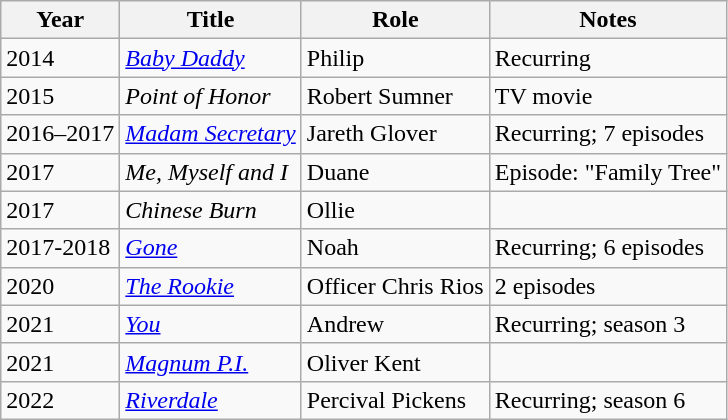<table class="wikitable">
<tr>
<th>Year</th>
<th>Title</th>
<th>Role</th>
<th class="unsortable">Notes</th>
</tr>
<tr>
<td>2014</td>
<td><em><a href='#'>Baby Daddy</a></em></td>
<td>Philip</td>
<td>Recurring</td>
</tr>
<tr>
<td>2015</td>
<td><em>Point of Honor</em></td>
<td>Robert Sumner</td>
<td>TV movie</td>
</tr>
<tr>
<td>2016–2017</td>
<td><em><a href='#'>Madam Secretary</a></em></td>
<td>Jareth Glover</td>
<td>Recurring; 7 episodes</td>
</tr>
<tr>
<td>2017</td>
<td><em>Me, Myself and I</em></td>
<td>Duane</td>
<td>Episode: "Family Tree"</td>
</tr>
<tr>
<td>2017</td>
<td><em>Chinese Burn</em></td>
<td>Ollie</td>
<td></td>
</tr>
<tr>
<td>2017-2018</td>
<td><em><a href='#'>Gone</a></em></td>
<td>Noah</td>
<td>Recurring; 6 episodes</td>
</tr>
<tr>
<td>2020</td>
<td><em><a href='#'>The Rookie</a></em></td>
<td>Officer Chris Rios</td>
<td>2 episodes</td>
</tr>
<tr>
<td>2021</td>
<td><em><a href='#'>You</a></em></td>
<td>Andrew</td>
<td>Recurring; season 3</td>
</tr>
<tr>
<td>2021</td>
<td><em><a href='#'>Magnum P.I.</a></em></td>
<td>Oliver Kent</td>
<td></td>
</tr>
<tr>
<td>2022</td>
<td><em><a href='#'>Riverdale</a></em></td>
<td>Percival Pickens</td>
<td>Recurring; season 6</td>
</tr>
</table>
